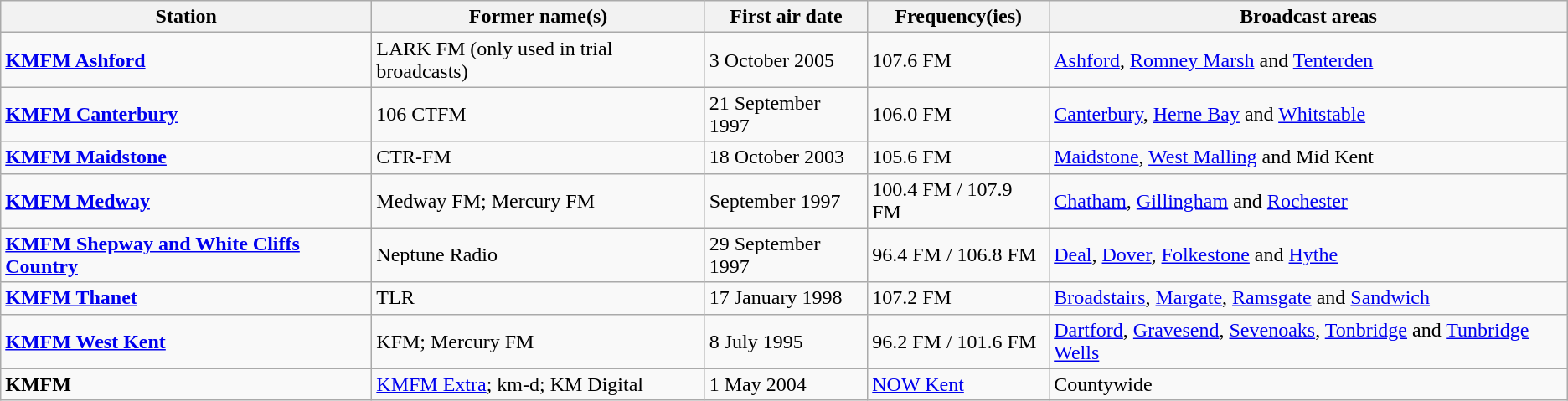<table class="wikitable">
<tr>
<th>Station</th>
<th>Former name(s)</th>
<th>First air date</th>
<th>Frequency(ies)</th>
<th>Broadcast areas</th>
</tr>
<tr>
<td><strong><a href='#'>KMFM Ashford</a></strong></td>
<td>LARK FM (only used in trial broadcasts)</td>
<td>3 October 2005</td>
<td>107.6 FM</td>
<td><a href='#'>Ashford</a>, <a href='#'>Romney Marsh</a> and <a href='#'>Tenterden</a></td>
</tr>
<tr>
<td><strong><a href='#'>KMFM Canterbury</a></strong></td>
<td>106 CTFM</td>
<td>21 September 1997</td>
<td>106.0 FM</td>
<td><a href='#'>Canterbury</a>, <a href='#'>Herne Bay</a> and <a href='#'>Whitstable</a></td>
</tr>
<tr>
<td><strong><a href='#'>KMFM Maidstone</a></strong></td>
<td>CTR-FM</td>
<td>18 October 2003</td>
<td>105.6 FM</td>
<td><a href='#'>Maidstone</a>, <a href='#'>West Malling</a> and Mid Kent</td>
</tr>
<tr>
<td><strong><a href='#'>KMFM Medway</a></strong></td>
<td>Medway FM; Mercury FM</td>
<td>September 1997</td>
<td>100.4 FM / 107.9 FM</td>
<td><a href='#'>Chatham</a>, <a href='#'>Gillingham</a> and <a href='#'>Rochester</a></td>
</tr>
<tr>
<td><strong><a href='#'>KMFM Shepway and White Cliffs Country</a></strong></td>
<td>Neptune Radio</td>
<td>29 September 1997</td>
<td>96.4 FM / 106.8 FM</td>
<td><a href='#'>Deal</a>, <a href='#'>Dover</a>, <a href='#'>Folkestone</a> and <a href='#'>Hythe</a></td>
</tr>
<tr>
<td><strong><a href='#'>KMFM Thanet</a></strong></td>
<td>TLR</td>
<td>17 January 1998</td>
<td>107.2 FM</td>
<td><a href='#'>Broadstairs</a>, <a href='#'>Margate</a>, <a href='#'>Ramsgate</a> and <a href='#'>Sandwich</a></td>
</tr>
<tr>
<td><strong><a href='#'>KMFM West Kent</a></strong></td>
<td>KFM; Mercury FM</td>
<td>8 July 1995</td>
<td>96.2 FM / 101.6 FM</td>
<td><a href='#'>Dartford</a>, <a href='#'>Gravesend</a>, <a href='#'>Sevenoaks</a>, <a href='#'>Tonbridge</a> and <a href='#'>Tunbridge Wells</a></td>
</tr>
<tr>
<td><strong>KMFM</strong></td>
<td><a href='#'>KMFM Extra</a>; km-d; KM Digital</td>
<td>1 May 2004</td>
<td><a href='#'>NOW Kent</a></td>
<td>Countywide</td>
</tr>
</table>
